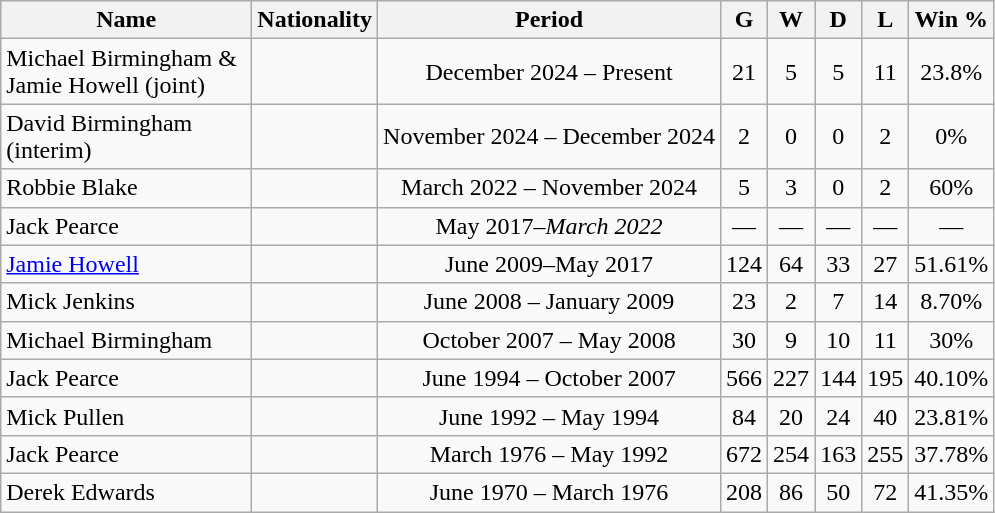<table class="wikitable" style="text-align: center;">
<tr>
<th style="width:10em">Name</th>
<th>Nationality</th>
<th>Period</th>
<th>G</th>
<th>W</th>
<th>D</th>
<th>L</th>
<th>Win %</th>
</tr>
<tr>
<td align="left">Michael Birmingham & Jamie Howell (joint)</td>
<td></td>
<td>December 2024 – Present</td>
<td>21</td>
<td>5</td>
<td>5</td>
<td>11</td>
<td>23.8%</td>
</tr>
<tr>
<td align="left">David Birmingham (interim)</td>
<td></td>
<td>November 2024 – December 2024</td>
<td>2</td>
<td>0</td>
<td>0</td>
<td>2</td>
<td>0%</td>
</tr>
<tr>
<td align="left">Robbie Blake</td>
<td></td>
<td>March 2022 – November 2024</td>
<td>5</td>
<td>3</td>
<td>0</td>
<td>2</td>
<td>60%</td>
</tr>
<tr>
<td align="left">Jack Pearce</td>
<td></td>
<td>May 2017–<em>March 2022</em></td>
<td>—</td>
<td>—</td>
<td>—</td>
<td>—</td>
<td>—</td>
</tr>
<tr>
<td align="left"><a href='#'>Jamie Howell</a></td>
<td></td>
<td>June 2009–May 2017</td>
<td>124</td>
<td>64</td>
<td>33</td>
<td>27</td>
<td>51.61%</td>
</tr>
<tr>
<td align="left">Mick Jenkins</td>
<td></td>
<td>June 2008 – January 2009</td>
<td>23</td>
<td>2</td>
<td>7</td>
<td>14</td>
<td>8.70%</td>
</tr>
<tr>
<td align="left">Michael Birmingham</td>
<td></td>
<td>October 2007 – May 2008</td>
<td>30</td>
<td>9</td>
<td>10</td>
<td>11</td>
<td>30%</td>
</tr>
<tr>
<td align="left">Jack Pearce</td>
<td></td>
<td>June 1994 – October 2007</td>
<td>566</td>
<td>227</td>
<td>144</td>
<td>195</td>
<td>40.10%</td>
</tr>
<tr>
<td align="left">Mick Pullen</td>
<td></td>
<td>June 1992 – May 1994</td>
<td>84</td>
<td>20</td>
<td>24</td>
<td>40</td>
<td>23.81%</td>
</tr>
<tr>
<td align="left">Jack Pearce</td>
<td></td>
<td>March 1976 – May 1992</td>
<td>672</td>
<td>254</td>
<td>163</td>
<td>255</td>
<td>37.78%</td>
</tr>
<tr>
<td align="left">Derek Edwards</td>
<td></td>
<td>June 1970 – March 1976</td>
<td>208</td>
<td>86</td>
<td>50</td>
<td>72</td>
<td>41.35%</td>
</tr>
</table>
